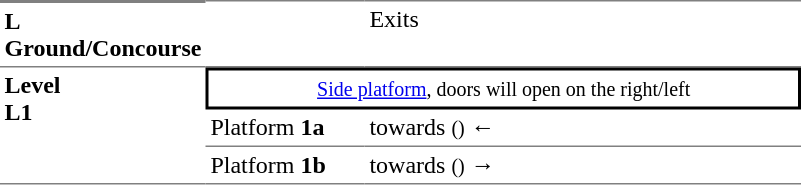<table table border=0 cellspacing=0 cellpadding=3>
<tr>
<td style="border-bottom:solid 1px gray;border-top:solid 2px gray;" width=50 valign=top><strong>L<br>Ground/Concourse</strong></td>
<td style="border-top:solid 1px gray;border-bottom:solid 1px gray;" width=100 valign=top></td>
<td style="border-top:solid 1px gray;border-bottom:solid 1px gray;" width=285 valign=top>Exits</td>
</tr>
<tr>
<td style="border-bottom:solid 1px gray;" rowspan=4 valign=top><strong>Level<br>L1</strong></td>
<td style="border-top:solid 2px black;border-right:solid 2px black;border-left:solid 2px black;border-bottom:solid 2px black;text-align:center;" colspan=2><small><a href='#'>Side platform</a>, doors will open on the right/left</small></td>
</tr>
<tr>
<td style="border-bottom:solid 1px gray;">Platform <span><strong>1a</strong></span></td>
<td style="border-bottom:solid 1px gray;"> towards  <small>()</small> ←</td>
</tr>
<tr>
<td style="border-bottom:solid 1px gray;">Platform <span><strong>1b</strong></span></td>
<td style="border-bottom:solid 1px gray;"> towards  <small>()</small> →</td>
</tr>
<tr>
</tr>
<tr>
</tr>
</table>
